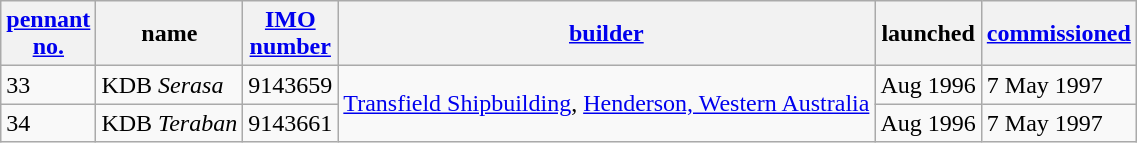<table class=wikitable>
<tr>
<th><a href='#'>pennant<br>no.</a></th>
<th>name</th>
<th><a href='#'>IMO<br>number</a></th>
<th><a href='#'>builder</a></th>
<th>launched</th>
<th><a href='#'>commissioned</a></th>
</tr>
<tr>
<td>33</td>
<td>KDB <em>Serasa</em></td>
<td>9143659 </td>
<td rowspan="2"><a href='#'>Transfield Shipbuilding</a>, <a href='#'>Henderson, Western Australia</a></td>
<td>Aug 1996</td>
<td>7 May 1997</td>
</tr>
<tr>
<td>34</td>
<td>KDB <em>Teraban</em></td>
<td>9143661 </td>
<td>Aug 1996</td>
<td>7 May 1997</td>
</tr>
</table>
